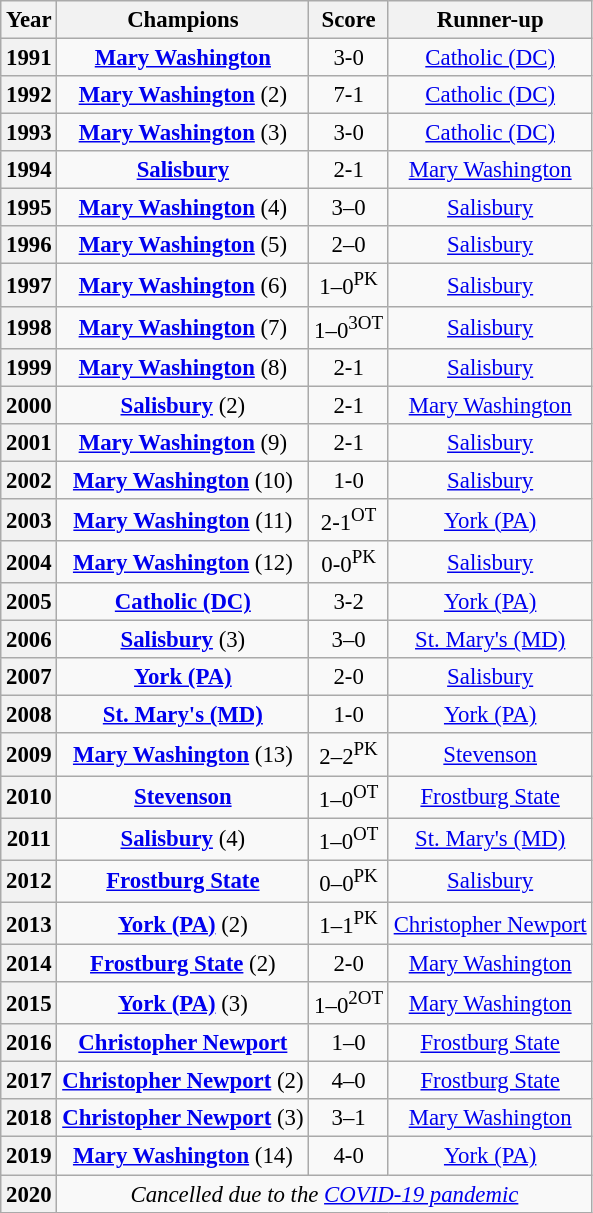<table class="wikitable" style="text-align:center; font-size:95%">
<tr>
<th>Year</th>
<th>Champions</th>
<th>Score</th>
<th>Runner-up</th>
</tr>
<tr>
<th>1991</th>
<td><strong><a href='#'>Mary Washington</a></strong></td>
<td>3-0</td>
<td><a href='#'>Catholic (DC)</a></td>
</tr>
<tr>
<th>1992</th>
<td><strong><a href='#'>Mary Washington</a></strong> (2)</td>
<td>7-1</td>
<td><a href='#'>Catholic (DC)</a></td>
</tr>
<tr>
<th>1993</th>
<td><strong><a href='#'>Mary Washington</a></strong> (3)</td>
<td>3-0</td>
<td><a href='#'>Catholic (DC)</a></td>
</tr>
<tr>
<th>1994</th>
<td><strong><a href='#'>Salisbury</a></strong></td>
<td>2-1</td>
<td><a href='#'>Mary Washington</a></td>
</tr>
<tr>
<th>1995</th>
<td><strong><a href='#'>Mary Washington</a></strong> (4)</td>
<td>3–0</td>
<td><a href='#'>Salisbury</a></td>
</tr>
<tr>
<th>1996</th>
<td><strong><a href='#'>Mary Washington</a></strong> (5)</td>
<td>2–0</td>
<td><a href='#'>Salisbury</a></td>
</tr>
<tr>
<th>1997</th>
<td><strong><a href='#'>Mary Washington</a></strong> (6)</td>
<td>1–0<sup>PK</sup></td>
<td><a href='#'>Salisbury</a></td>
</tr>
<tr>
<th>1998</th>
<td><strong><a href='#'>Mary Washington</a></strong> (7)</td>
<td>1–0<sup>3OT</sup></td>
<td><a href='#'>Salisbury</a></td>
</tr>
<tr>
<th>1999</th>
<td><strong><a href='#'>Mary Washington</a></strong> (8)</td>
<td>2-1</td>
<td><a href='#'>Salisbury</a></td>
</tr>
<tr>
<th>2000</th>
<td><strong><a href='#'>Salisbury</a></strong> (2)</td>
<td>2-1</td>
<td><a href='#'>Mary Washington</a></td>
</tr>
<tr>
<th>2001</th>
<td><strong><a href='#'>Mary Washington</a></strong> (9)</td>
<td>2-1</td>
<td><a href='#'>Salisbury</a></td>
</tr>
<tr>
<th>2002</th>
<td><strong><a href='#'>Mary Washington</a></strong> (10)</td>
<td>1-0</td>
<td><a href='#'>Salisbury</a></td>
</tr>
<tr>
<th>2003</th>
<td><strong><a href='#'>Mary Washington</a></strong> (11)</td>
<td>2-1<sup>OT</sup></td>
<td><a href='#'>York (PA)</a></td>
</tr>
<tr>
<th>2004</th>
<td><strong><a href='#'>Mary Washington</a></strong> (12)</td>
<td>0-0<sup>PK</sup></td>
<td><a href='#'>Salisbury</a></td>
</tr>
<tr>
<th>2005</th>
<td><strong><a href='#'>Catholic (DC)</a></strong></td>
<td>3-2</td>
<td><a href='#'>York (PA)</a></td>
</tr>
<tr>
<th>2006</th>
<td><strong><a href='#'>Salisbury</a></strong> (3)</td>
<td>3–0</td>
<td><a href='#'>St. Mary's (MD)</a></td>
</tr>
<tr>
<th>2007</th>
<td><strong><a href='#'>York (PA)</a></strong></td>
<td>2-0</td>
<td><a href='#'>Salisbury</a></td>
</tr>
<tr>
<th>2008</th>
<td><strong><a href='#'>St. Mary's (MD)</a></strong></td>
<td>1-0</td>
<td><a href='#'>York (PA)</a></td>
</tr>
<tr>
<th>2009</th>
<td><strong><a href='#'>Mary Washington</a></strong> (13)</td>
<td>2–2<sup>PK</sup></td>
<td><a href='#'>Stevenson</a></td>
</tr>
<tr>
<th>2010</th>
<td><strong><a href='#'>Stevenson</a></strong></td>
<td>1–0<sup>OT</sup></td>
<td><a href='#'>Frostburg State</a></td>
</tr>
<tr>
<th>2011</th>
<td><strong><a href='#'>Salisbury</a></strong> (4)</td>
<td>1–0<sup>OT</sup></td>
<td><a href='#'>St. Mary's (MD)</a></td>
</tr>
<tr>
<th>2012</th>
<td><strong><a href='#'>Frostburg State</a></strong></td>
<td>0–0<sup>PK</sup></td>
<td><a href='#'>Salisbury</a></td>
</tr>
<tr>
<th>2013</th>
<td><strong><a href='#'>York (PA)</a></strong> (2)</td>
<td>1–1<sup>PK</sup></td>
<td><a href='#'>Christopher Newport</a></td>
</tr>
<tr>
<th>2014</th>
<td><strong><a href='#'>Frostburg State</a></strong> (2)</td>
<td>2-0</td>
<td><a href='#'>Mary Washington</a></td>
</tr>
<tr>
<th>2015</th>
<td><strong><a href='#'>York (PA)</a></strong> (3)</td>
<td>1–0<sup>2OT</sup></td>
<td><a href='#'>Mary Washington</a></td>
</tr>
<tr>
<th>2016</th>
<td><strong><a href='#'>Christopher Newport</a></strong></td>
<td>1–0</td>
<td><a href='#'>Frostburg State</a></td>
</tr>
<tr>
<th>2017</th>
<td><strong><a href='#'>Christopher Newport</a></strong> (2)</td>
<td>4–0</td>
<td><a href='#'>Frostburg State</a></td>
</tr>
<tr>
<th>2018</th>
<td><strong><a href='#'>Christopher Newport</a></strong> (3)</td>
<td>3–1</td>
<td><a href='#'>Mary Washington</a></td>
</tr>
<tr>
<th>2019</th>
<td><strong><a href='#'>Mary Washington</a></strong> (14)</td>
<td>4-0</td>
<td><a href='#'>York (PA)</a></td>
</tr>
<tr>
<th>2020</th>
<td colspan="3"><em>Cancelled due to the <a href='#'>COVID-19 pandemic</a></em></td>
</tr>
</table>
